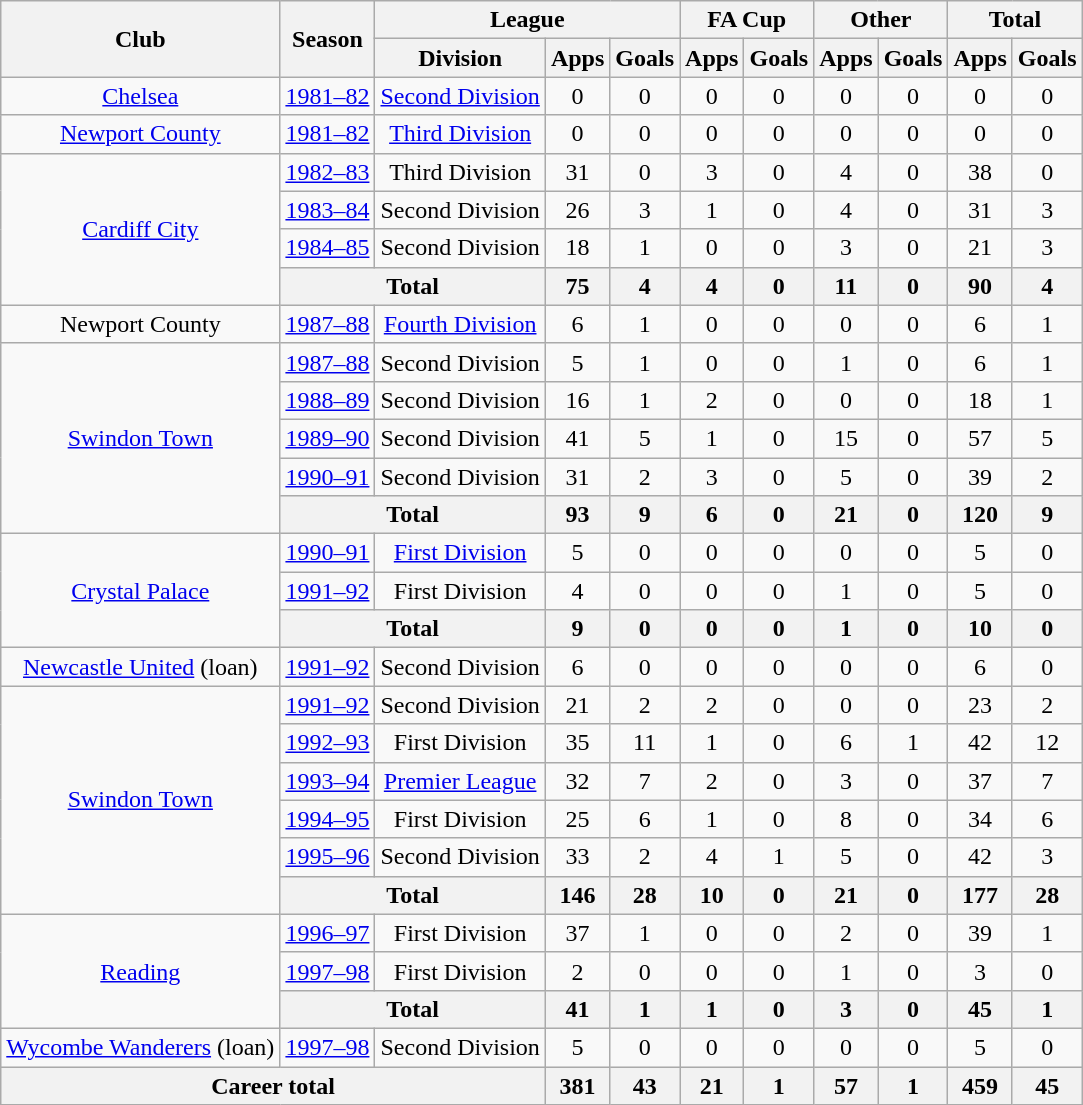<table class="wikitable" style="text-align:center">
<tr>
<th rowspan="2">Club</th>
<th rowspan="2">Season</th>
<th colspan="3">League</th>
<th colspan="2">FA Cup</th>
<th colspan="2">Other</th>
<th colspan="2">Total</th>
</tr>
<tr>
<th>Division</th>
<th>Apps</th>
<th>Goals</th>
<th>Apps</th>
<th>Goals</th>
<th>Apps</th>
<th>Goals</th>
<th>Apps</th>
<th>Goals</th>
</tr>
<tr>
<td><a href='#'>Chelsea</a></td>
<td><a href='#'>1981–82</a></td>
<td><a href='#'>Second Division</a></td>
<td>0</td>
<td>0</td>
<td>0</td>
<td>0</td>
<td>0</td>
<td>0</td>
<td>0</td>
<td>0</td>
</tr>
<tr>
<td><a href='#'>Newport County</a></td>
<td><a href='#'>1981–82</a></td>
<td><a href='#'>Third Division</a></td>
<td>0</td>
<td>0</td>
<td>0</td>
<td>0</td>
<td>0</td>
<td>0</td>
<td>0</td>
<td>0</td>
</tr>
<tr>
<td rowspan="4"><a href='#'>Cardiff City</a></td>
<td><a href='#'>1982–83</a></td>
<td>Third Division</td>
<td>31</td>
<td>0</td>
<td>3</td>
<td>0</td>
<td>4</td>
<td>0</td>
<td>38</td>
<td>0</td>
</tr>
<tr>
<td><a href='#'>1983–84</a></td>
<td>Second Division</td>
<td>26</td>
<td>3</td>
<td>1</td>
<td>0</td>
<td>4</td>
<td>0</td>
<td>31</td>
<td>3</td>
</tr>
<tr>
<td><a href='#'>1984–85</a></td>
<td>Second Division</td>
<td>18</td>
<td>1</td>
<td>0</td>
<td>0</td>
<td>3</td>
<td>0</td>
<td>21</td>
<td>3</td>
</tr>
<tr>
<th colspan="2">Total</th>
<th>75</th>
<th>4</th>
<th>4</th>
<th>0</th>
<th>11</th>
<th>0</th>
<th>90</th>
<th>4</th>
</tr>
<tr>
<td>Newport County</td>
<td><a href='#'>1987–88</a></td>
<td><a href='#'>Fourth Division</a></td>
<td>6</td>
<td>1</td>
<td>0</td>
<td>0</td>
<td>0</td>
<td>0</td>
<td>6</td>
<td>1</td>
</tr>
<tr>
<td rowspan="5"><a href='#'>Swindon Town</a></td>
<td><a href='#'>1987–88</a></td>
<td>Second Division</td>
<td>5</td>
<td>1</td>
<td>0</td>
<td>0</td>
<td>1</td>
<td>0</td>
<td>6</td>
<td>1</td>
</tr>
<tr>
<td><a href='#'>1988–89</a></td>
<td>Second Division</td>
<td>16</td>
<td>1</td>
<td>2</td>
<td>0</td>
<td>0</td>
<td>0</td>
<td>18</td>
<td>1</td>
</tr>
<tr>
<td><a href='#'>1989–90</a></td>
<td>Second Division</td>
<td>41</td>
<td>5</td>
<td>1</td>
<td>0</td>
<td>15</td>
<td>0</td>
<td>57</td>
<td>5</td>
</tr>
<tr>
<td><a href='#'>1990–91</a></td>
<td>Second Division</td>
<td>31</td>
<td>2</td>
<td>3</td>
<td>0</td>
<td>5</td>
<td>0</td>
<td>39</td>
<td>2</td>
</tr>
<tr>
<th colspan="2">Total</th>
<th>93</th>
<th>9</th>
<th>6</th>
<th>0</th>
<th>21</th>
<th>0</th>
<th>120</th>
<th>9</th>
</tr>
<tr>
<td rowspan="3"><a href='#'>Crystal Palace</a></td>
<td><a href='#'>1990–91</a></td>
<td><a href='#'>First Division</a></td>
<td>5</td>
<td>0</td>
<td>0</td>
<td>0</td>
<td>0</td>
<td>0</td>
<td>5</td>
<td>0</td>
</tr>
<tr>
<td><a href='#'>1991–92</a></td>
<td>First Division</td>
<td>4</td>
<td>0</td>
<td>0</td>
<td>0</td>
<td>1</td>
<td>0</td>
<td>5</td>
<td>0</td>
</tr>
<tr>
<th colspan="2">Total</th>
<th>9</th>
<th>0</th>
<th>0</th>
<th>0</th>
<th>1</th>
<th>0</th>
<th>10</th>
<th>0</th>
</tr>
<tr>
<td><a href='#'>Newcastle United</a> (loan)</td>
<td><a href='#'>1991–92</a></td>
<td>Second Division</td>
<td>6</td>
<td>0</td>
<td>0</td>
<td>0</td>
<td>0</td>
<td>0</td>
<td>6</td>
<td>0</td>
</tr>
<tr>
<td rowspan="6"><a href='#'>Swindon Town</a></td>
<td><a href='#'>1991–92</a></td>
<td>Second Division</td>
<td>21</td>
<td>2</td>
<td>2</td>
<td>0</td>
<td>0</td>
<td>0</td>
<td>23</td>
<td>2</td>
</tr>
<tr>
<td><a href='#'>1992–93</a></td>
<td>First Division</td>
<td>35</td>
<td>11</td>
<td>1</td>
<td>0</td>
<td>6</td>
<td>1</td>
<td>42</td>
<td>12</td>
</tr>
<tr>
<td><a href='#'>1993–94</a></td>
<td><a href='#'>Premier League</a></td>
<td>32</td>
<td>7</td>
<td>2</td>
<td>0</td>
<td>3</td>
<td>0</td>
<td>37</td>
<td>7</td>
</tr>
<tr>
<td><a href='#'>1994–95</a></td>
<td>First Division</td>
<td>25</td>
<td>6</td>
<td>1</td>
<td>0</td>
<td>8</td>
<td>0</td>
<td>34</td>
<td>6</td>
</tr>
<tr>
<td><a href='#'>1995–96</a></td>
<td>Second Division</td>
<td>33</td>
<td>2</td>
<td>4</td>
<td>1</td>
<td>5</td>
<td>0</td>
<td>42</td>
<td>3</td>
</tr>
<tr>
<th colspan="2">Total</th>
<th>146</th>
<th>28</th>
<th>10</th>
<th>0</th>
<th>21</th>
<th>0</th>
<th>177</th>
<th>28</th>
</tr>
<tr>
<td rowspan="3"><a href='#'>Reading</a></td>
<td><a href='#'>1996–97</a></td>
<td>First Division</td>
<td>37</td>
<td>1</td>
<td>0</td>
<td>0</td>
<td>2</td>
<td>0</td>
<td>39</td>
<td>1</td>
</tr>
<tr>
<td><a href='#'>1997–98</a></td>
<td>First Division</td>
<td>2</td>
<td>0</td>
<td>0</td>
<td>0</td>
<td>1</td>
<td>0</td>
<td>3</td>
<td>0</td>
</tr>
<tr>
<th colspan="2">Total</th>
<th>41</th>
<th>1</th>
<th>1</th>
<th>0</th>
<th>3</th>
<th>0</th>
<th>45</th>
<th>1</th>
</tr>
<tr>
<td><a href='#'>Wycombe Wanderers</a> (loan)</td>
<td><a href='#'>1997–98</a></td>
<td>Second Division</td>
<td>5</td>
<td>0</td>
<td>0</td>
<td>0</td>
<td>0</td>
<td>0</td>
<td>5</td>
<td>0</td>
</tr>
<tr>
<th colspan="3">Career total</th>
<th>381</th>
<th>43</th>
<th>21</th>
<th>1</th>
<th>57</th>
<th>1</th>
<th>459</th>
<th>45</th>
</tr>
</table>
